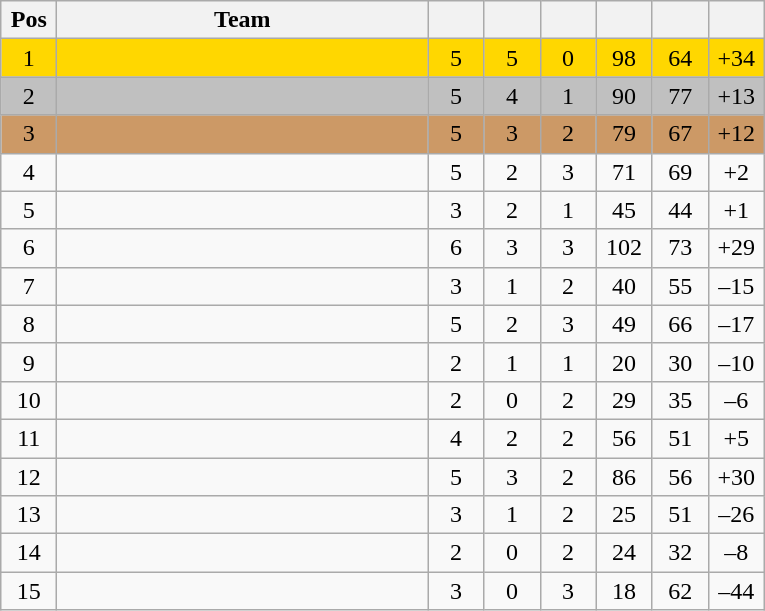<table class="wikitable" style="text-align:center">
<tr>
<th width=30>Pos</th>
<th ! width=240>Team</th>
<th ! width=30></th>
<th ! width=30></th>
<th ! width=30></th>
<th ! width=30></th>
<th ! width=30></th>
<th ! width=30></th>
</tr>
<tr bgcolor=gold>
<td>1</td>
<td align=left></td>
<td>5</td>
<td>5</td>
<td>0</td>
<td>98</td>
<td>64</td>
<td>+34</td>
</tr>
<tr bgcolor=silver>
<td>2</td>
<td align=left></td>
<td>5</td>
<td>4</td>
<td>1</td>
<td>90</td>
<td>77</td>
<td>+13</td>
</tr>
<tr bgcolor=cc9966>
<td>3</td>
<td align=left></td>
<td>5</td>
<td>3</td>
<td>2</td>
<td>79</td>
<td>67</td>
<td>+12</td>
</tr>
<tr>
<td>4</td>
<td align=left></td>
<td>5</td>
<td>2</td>
<td>3</td>
<td>71</td>
<td>69</td>
<td>+2</td>
</tr>
<tr>
<td>5</td>
<td align=left></td>
<td>3</td>
<td>2</td>
<td>1</td>
<td>45</td>
<td>44</td>
<td>+1</td>
</tr>
<tr>
<td>6</td>
<td align=left></td>
<td>6</td>
<td>3</td>
<td>3</td>
<td>102</td>
<td>73</td>
<td>+29</td>
</tr>
<tr>
<td>7</td>
<td align=left></td>
<td>3</td>
<td>1</td>
<td>2</td>
<td>40</td>
<td>55</td>
<td>–15</td>
</tr>
<tr>
<td>8</td>
<td align=left></td>
<td>5</td>
<td>2</td>
<td>3</td>
<td>49</td>
<td>66</td>
<td>–17</td>
</tr>
<tr>
<td>9</td>
<td align=left></td>
<td>2</td>
<td>1</td>
<td>1</td>
<td>20</td>
<td>30</td>
<td>–10</td>
</tr>
<tr>
<td>10</td>
<td align=left></td>
<td>2</td>
<td>0</td>
<td>2</td>
<td>29</td>
<td>35</td>
<td>–6</td>
</tr>
<tr>
<td>11</td>
<td align=left></td>
<td>4</td>
<td>2</td>
<td>2</td>
<td>56</td>
<td>51</td>
<td>+5</td>
</tr>
<tr>
<td>12</td>
<td align=left></td>
<td>5</td>
<td>3</td>
<td>2</td>
<td>86</td>
<td>56</td>
<td>+30</td>
</tr>
<tr>
<td>13</td>
<td align=left></td>
<td>3</td>
<td>1</td>
<td>2</td>
<td>25</td>
<td>51</td>
<td>–26</td>
</tr>
<tr>
<td>14</td>
<td align=left></td>
<td>2</td>
<td>0</td>
<td>2</td>
<td>24</td>
<td>32</td>
<td>–8</td>
</tr>
<tr>
<td>15</td>
<td align=left></td>
<td>3</td>
<td>0</td>
<td>3</td>
<td>18</td>
<td>62</td>
<td>–44</td>
</tr>
</table>
